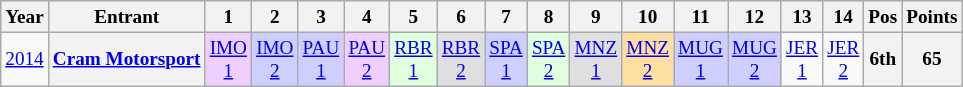<table class="wikitable" style="text-align:center; font-size:80%">
<tr>
<th>Year</th>
<th>Entrant</th>
<th>1</th>
<th>2</th>
<th>3</th>
<th>4</th>
<th>5</th>
<th>6</th>
<th>7</th>
<th>8</th>
<th>9</th>
<th>10</th>
<th>11</th>
<th>12</th>
<th>13</th>
<th>14</th>
<th>Pos</th>
<th>Points</th>
</tr>
<tr>
<td><a href='#'>2014</a></td>
<th><a href='#'>Cram Motorsport</a></th>
<td style="background:#EFCFFF;"><a href='#'>IMO<br>1</a><br></td>
<td style="background:#CFCFFF;"><a href='#'>IMO<br>2</a><br></td>
<td style="background:#CFCFFF;"><a href='#'>PAU<br>1</a><br></td>
<td style="background:#EFCFFF;"><a href='#'>PAU<br>2</a><br></td>
<td style="background:#DFFFDF;"><a href='#'>RBR<br>1</a><br></td>
<td style="background:#DFDFDF;"><a href='#'>RBR<br>2</a><br></td>
<td style="background:#CFCFFF;"><a href='#'>SPA<br>1</a><br></td>
<td style="background:#DFFFDF;"><a href='#'>SPA<br>2</a><br></td>
<td style="background:#DFDFDF;"><a href='#'>MNZ<br>1</a><br></td>
<td style="background:#FFDF9F;"><a href='#'>MNZ<br>2</a><br></td>
<td style="background:#CFCFFF;"><a href='#'>MUG<br>1</a><br></td>
<td style="background:#CFCFFF;"><a href='#'>MUG<br>2</a><br></td>
<td style="background:#;"><a href='#'>JER<br>1</a></td>
<td style="background:#;"><a href='#'>JER<br>2</a></td>
<th>6th</th>
<th>65</th>
</tr>
</table>
